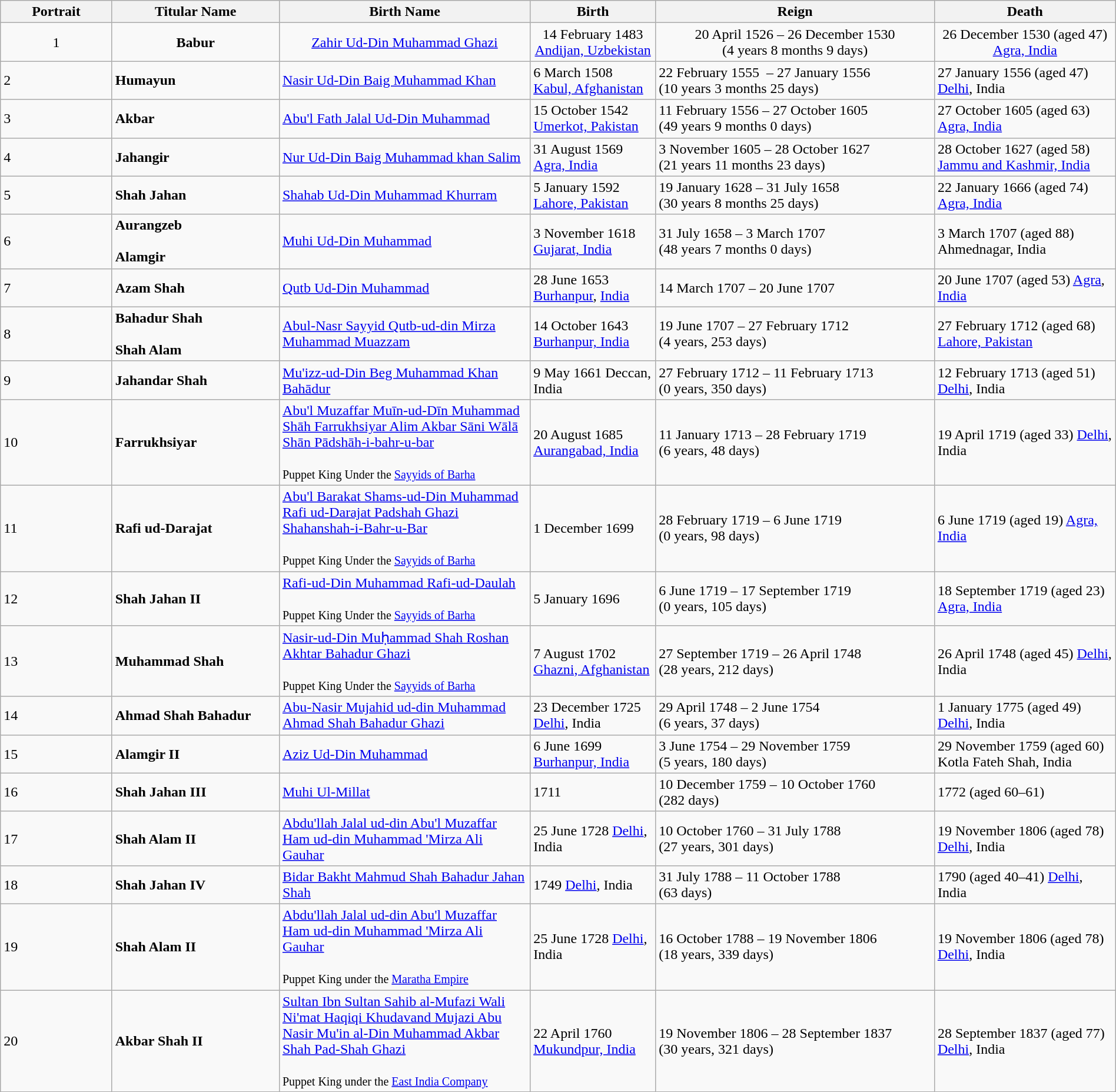<table style="width:100%;" class="wikitable">
<tr>
<th style="width:8%;">Portrait</th>
<th style="width:12%;"><strong>Titular Name</strong></th>
<th style="width:18%;">Birth Name</th>
<th style="width:9%;">Birth</th>
<th style="width:20%;">Reign</th>
<th style="width:13%;">Death</th>
</tr>
<tr>
<td style="text-align:center;">1 </td>
<td style="text-align:center;"><strong>Babur<br></strong></td>
<td style="text-align:center;"><a href='#'>Zahir Ud-Din Muhammad Ghazi</a><br></td>
<td style="text-align:center;">14 February 1483 <a href='#'>Andijan, Uzbekistan</a></td>
<td style="text-align:center;">20 April 1526 – 26 December 1530<br>(4 years 8 months 9 days)</td>
<td style="text-align:center;">26 December 1530 (aged 47) <a href='#'>Agra, India</a></td>
</tr>
<tr>
<td>2 </td>
<td><strong>Humayun<br></strong></td>
<td><a href='#'>Nasir Ud-Din Baig Muhammad Khan</a><br></td>
<td>6 March 1508 <a href='#'>Kabul, Afghanistan</a></td>
<td>22 February 1555   – 27 January 1556<br>(10 years 3 months 25 days)</td>
<td>27 January 1556 (aged 47) <a href='#'>Delhi</a>, India</td>
</tr>
<tr>
<td>3 </td>
<td><strong>Akbar <br></strong></td>
<td><a href='#'>Abu'l Fath Jalal Ud-Din Muhammad</a><br></td>
<td>15 October 1542 <a href='#'>Umerkot, Pakistan</a></td>
<td>11 February 1556 – 27 October 1605<br>(49 years 9 months 0 days)</td>
<td>27 October 1605 (aged 63) <a href='#'>Agra, India</a></td>
</tr>
<tr>
<td>4 </td>
<td><strong>Jahangir<br></strong></td>
<td><a href='#'>Nur Ud-Din Baig Muhammad khan Salim</a><br></td>
<td>31 August 1569 <a href='#'>Agra, India</a></td>
<td>3 November 1605 – 28 October 1627<br>(21 years 11 months 23 days)</td>
<td>28 October 1627 (aged 58) <a href='#'>Jammu and Kashmir, India</a></td>
</tr>
<tr>
<td>5 </td>
<td><strong>Shah Jahan<br></strong></td>
<td><a href='#'>Shahab Ud-Din Muhammad Khurram</a><br></td>
<td>5 January 1592 <a href='#'>Lahore, Pakistan</a></td>
<td>19 January 1628 – 31 July 1658<br>(30 years 8 months 25 days)</td>
<td>22 January 1666 (aged 74) <a href='#'>Agra, India</a></td>
</tr>
<tr>
<td>6 </td>
<td><strong>Aurangzeb<br> </strong><br><strong>Alamgir<br></strong></td>
<td><a href='#'>Muhi Ud-Din Muhammad</a> <br></td>
<td>3 November 1618 <a href='#'>Gujarat, India</a></td>
<td>31 July 1658 – 3 March 1707<br>(48 years 7 months 0 days)</td>
<td>3 March 1707 (aged 88) Ahmednagar, India</td>
</tr>
<tr>
<td>7 </td>
<td><strong>Azam Shah<br></strong></td>
<td><a href='#'>Qutb Ud-Din Muhammad</a><br></td>
<td>28 June 1653 <a href='#'>Burhanpur</a>, <a href='#'>India</a></td>
<td>14 March 1707 – 20 June 1707</td>
<td>20 June 1707 (aged 53) <a href='#'>Agra</a>, <a href='#'>India</a></td>
</tr>
<tr>
<td>8 </td>
<td><strong>Bahadur Shah<br></strong><br><strong>Shah Alam<br></strong></td>
<td><a href='#'>Abul-Nasr Sayyid Qutb-ud-din Mirza Muhammad Muazzam</a><br></td>
<td>14 October 1643 <a href='#'>Burhanpur, India</a></td>
<td>19 June 1707 – 27 February 1712<br>(4 years, 253 days)</td>
<td>27 February 1712 (aged 68) <a href='#'>Lahore, Pakistan</a></td>
</tr>
<tr>
<td>9 </td>
<td><strong>Jahandar Shah<br></strong></td>
<td><a href='#'>Mu'izz-ud-Din Beg Muhammad Khan Bahādur</a> <br></td>
<td>9 May 1661 Deccan, India</td>
<td>27 February 1712 – 11 February 1713<br>(0 years, 350 days)</td>
<td>12 February 1713 (aged 51) <a href='#'>Delhi</a>, India</td>
</tr>
<tr>
<td>10</td>
<td><strong>Farrukhsiyar<br></strong></td>
<td><a href='#'>Abu'l Muzaffar Muīn-ud-Dīn Muhammad Shāh Farrukhsiyar Alim Akbar Sāni Wālā Shān Pādshāh-i-bahr-u-bar</a> <br><br><small>Puppet King Under the <a href='#'>Sayyids of Barha</a></small></td>
<td>20 August 1685 <a href='#'>Aurangabad, India</a></td>
<td>11 January 1713 – 28 February 1719<br>(6 years, 48 days)</td>
<td>19 April 1719 (aged 33) <a href='#'>Delhi</a>, India</td>
</tr>
<tr>
<td>11</td>
<td><strong>Rafi ud-Darajat<br></strong></td>
<td><a href='#'>Abu'l Barakat Shams-ud-Din Muhammad Rafi ud-Darajat Padshah Ghazi Shahanshah-i-Bahr-u-Bar</a><br><br><small>Puppet King Under the <a href='#'>Sayyids of Barha</a></small></td>
<td>1 December 1699</td>
<td>28 February 1719 – 6 June 1719<br>(0 years, 98 days)</td>
<td>6 June 1719 (aged 19) <a href='#'>Agra, India</a></td>
</tr>
<tr>
<td>12</td>
<td><strong>Shah Jahan II<br></strong></td>
<td><a href='#'>Rafi-ud-Din Muhammad Rafi-ud-Daulah</a> <br><br><small>Puppet King Under the <a href='#'>Sayyids of Barha</a></small></td>
<td>5 January 1696</td>
<td>6 June 1719 – 17 September 1719<br>(0 years, 105 days)</td>
<td>18 September 1719 (aged 23) <a href='#'>Agra, India</a></td>
</tr>
<tr>
<td>13</td>
<td><strong>Muhammad Shah<br></strong></td>
<td><a href='#'>Nasir-ud-Din Muḥammad Shah Roshan Akhtar Bahadur Ghazi</a> <br><br><small>Puppet King Under the <a href='#'>Sayyids of Barha</a></small></td>
<td>7 August 1702 <a href='#'>Ghazni, Afghanistan</a></td>
<td>27 September 1719 – 26 April 1748<br>(28 years, 212 days)</td>
<td>26 April 1748 (aged 45) <a href='#'>Delhi</a>, India</td>
</tr>
<tr>
<td>14</td>
<td><strong>Ahmad Shah Bahadur<br></strong></td>
<td><a href='#'>Abu-Nasir Mujahid ud-din Muhammad Ahmad Shah Bahadur Ghazi</a> <br></td>
<td>23 December 1725 <a href='#'>Delhi</a>, India</td>
<td>29 April 1748 – 2 June 1754<br>(6 years, 37 days)</td>
<td>1 January 1775 (aged 49) <a href='#'>Delhi</a>, India</td>
</tr>
<tr>
<td>15</td>
<td><strong>Alamgir II<br></strong></td>
<td><a href='#'>Aziz Ud-Din Muhammad</a> <br></td>
<td>6 June 1699 <a href='#'>Burhanpur, India</a></td>
<td>3 June 1754 – 29 November 1759<br>(5 years, 180 days)</td>
<td>29 November 1759 (aged 60) Kotla Fateh Shah, India</td>
</tr>
<tr>
<td>16</td>
<td><strong>Shah Jahan III<br></strong></td>
<td><a href='#'>Muhi Ul-Millat</a> <br></td>
<td>1711</td>
<td>10 December 1759 – 10 October 1760<br>(282 days)</td>
<td>1772 (aged 60–61)</td>
</tr>
<tr>
<td>17</td>
<td><strong>Shah Alam II<br></strong></td>
<td><a href='#'>Abdu'llah Jalal ud-din Abu'l Muzaffar Ham ud-din Muhammad 'Mirza Ali Gauhar</a> <br></td>
<td>25 June 1728 <a href='#'>Delhi</a>, India</td>
<td>10 October 1760 – 31 July 1788<br>(27 years, 301 days)</td>
<td>19 November 1806 (aged 78) <a href='#'>Delhi</a>, India</td>
</tr>
<tr>
<td>18</td>
<td><strong>Shah Jahan IV<br></strong></td>
<td><a href='#'>Bidar Bakht Mahmud Shah Bahadur Jahan Shah</a><br></td>
<td>1749 <a href='#'>Delhi</a>, India</td>
<td>31 July 1788 – 11 October 1788<br>(63 days)</td>
<td>1790 (aged 40–41) <a href='#'>Delhi</a>, India</td>
</tr>
<tr>
<td>19</td>
<td><strong>Shah Alam II<br></strong></td>
<td><a href='#'>Abdu'llah Jalal ud-din Abu'l Muzaffar Ham ud-din Muhammad 'Mirza Ali Gauhar</a> <br><br><small>Puppet King under the <a href='#'>Maratha Empire</a></small></td>
<td>25 June 1728 <a href='#'>Delhi</a>, India</td>
<td>16 October 1788 – 19 November 1806<br>(18 years, 339 days)</td>
<td>19 November 1806 (aged 78) <a href='#'>Delhi</a>, India</td>
</tr>
<tr>
<td>20</td>
<td><strong>Akbar Shah II<br></strong></td>
<td><a href='#'>Sultan Ibn Sultan Sahib al-Mufazi Wali Ni'mat Haqiqi Khudavand Mujazi Abu Nasir Mu'in al-Din Muhammad Akbar Shah Pad-Shah Ghazi</a> <br><br><small>Puppet King under the <a href='#'>East India Company</a></small></td>
<td>22 April 1760 <a href='#'>Mukundpur, India</a></td>
<td>19 November 1806 – 28 September 1837<br>(30 years, 321 days)</td>
<td>28 September 1837 (aged 77) <a href='#'>Delhi</a>, India</td>
</tr>
</table>
